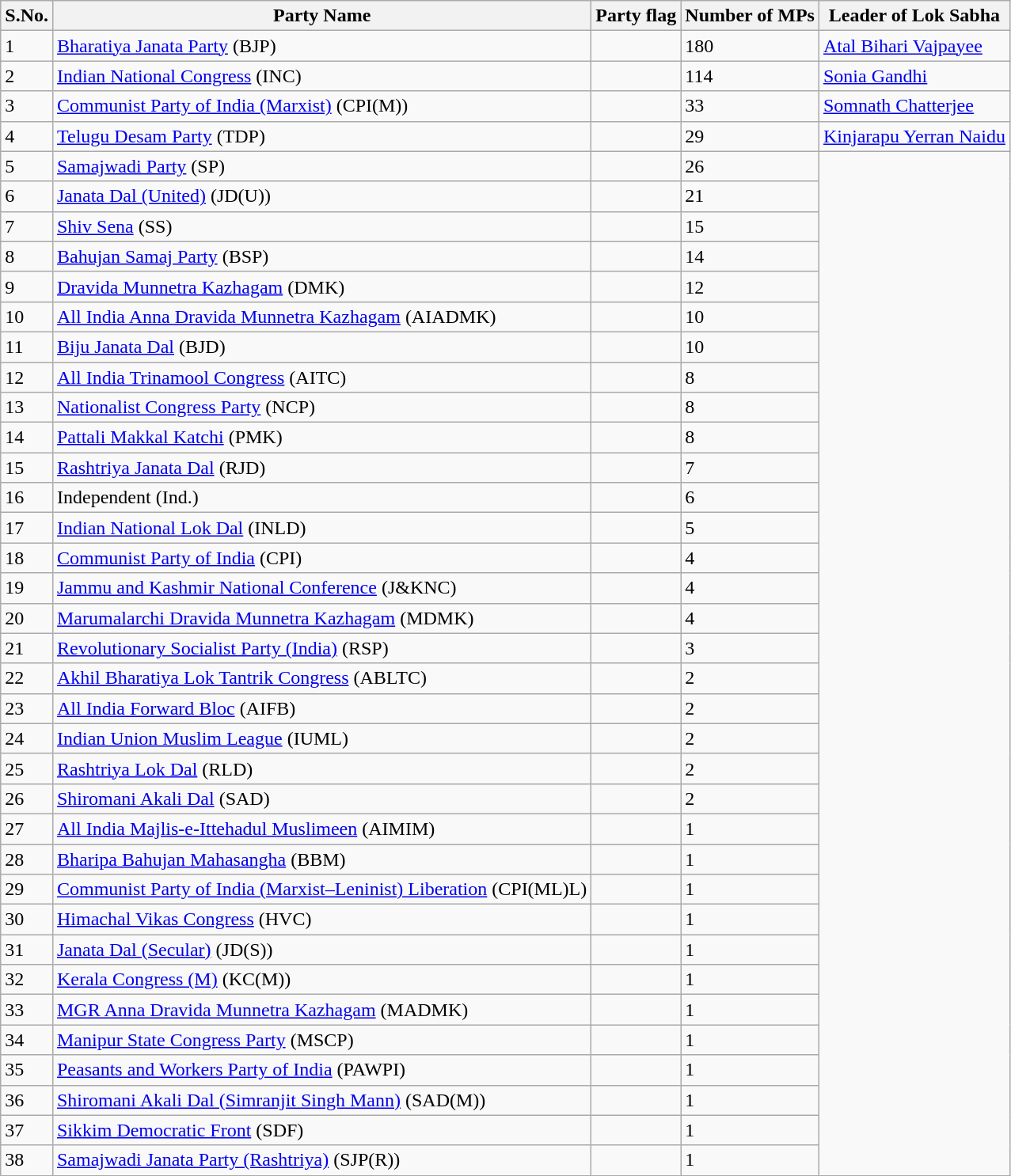<table class="wikitable">
<tr>
<th>S.No.</th>
<th>Party Name</th>
<th>Party flag</th>
<th>Number of MPs</th>
<th>Leader of Lok Sabha</th>
</tr>
<tr>
<td>1</td>
<td><a href='#'>Bharatiya Janata Party</a> (BJP)</td>
<td></td>
<td>180</td>
<td><a href='#'>Atal Bihari Vajpayee</a></td>
</tr>
<tr>
<td>2</td>
<td><a href='#'>Indian National Congress</a> (INC)</td>
<td></td>
<td>114</td>
<td><a href='#'>Sonia Gandhi</a></td>
</tr>
<tr>
<td>3</td>
<td><a href='#'>Communist Party of India (Marxist)</a> (CPI(M))</td>
<td></td>
<td>33</td>
<td><a href='#'>Somnath Chatterjee</a></td>
</tr>
<tr>
<td>4</td>
<td><a href='#'>Telugu Desam Party</a> (TDP)</td>
<td></td>
<td>29</td>
<td><a href='#'>Kinjarapu Yerran Naidu</a></td>
</tr>
<tr>
<td>5</td>
<td><a href='#'>Samajwadi Party</a> (SP)</td>
<td></td>
<td>26</td>
</tr>
<tr>
<td>6</td>
<td><a href='#'>Janata Dal (United)</a> (JD(U))</td>
<td></td>
<td>21</td>
</tr>
<tr>
<td>7</td>
<td><a href='#'>Shiv Sena</a> (SS)</td>
<td></td>
<td>15</td>
</tr>
<tr>
<td>8</td>
<td><a href='#'>Bahujan Samaj Party</a> (BSP)</td>
<td></td>
<td>14</td>
</tr>
<tr>
<td>9</td>
<td><a href='#'>Dravida Munnetra Kazhagam</a> (DMK)</td>
<td></td>
<td>12</td>
</tr>
<tr>
<td>10</td>
<td><a href='#'>All India Anna Dravida Munnetra Kazhagam</a> (AIADMK)</td>
<td></td>
<td>10</td>
</tr>
<tr>
<td>11</td>
<td><a href='#'>Biju Janata Dal</a> (BJD)</td>
<td></td>
<td>10</td>
</tr>
<tr>
<td>12</td>
<td><a href='#'>All India Trinamool Congress</a> (AITC)</td>
<td></td>
<td>8</td>
</tr>
<tr>
<td>13</td>
<td><a href='#'>Nationalist Congress Party</a> (NCP)</td>
<td></td>
<td>8</td>
</tr>
<tr>
<td>14</td>
<td><a href='#'>Pattali Makkal Katchi</a> (PMK)</td>
<td></td>
<td>8</td>
</tr>
<tr>
<td>15</td>
<td><a href='#'>Rashtriya Janata Dal</a> (RJD)</td>
<td></td>
<td>7</td>
</tr>
<tr>
<td>16</td>
<td>Independent (Ind.)</td>
<td></td>
<td>6</td>
</tr>
<tr>
<td>17</td>
<td><a href='#'>Indian National Lok Dal</a> (INLD)</td>
<td></td>
<td>5</td>
</tr>
<tr>
<td>18</td>
<td><a href='#'>Communist Party of India</a> (CPI)</td>
<td></td>
<td>4</td>
</tr>
<tr>
<td>19</td>
<td><a href='#'>Jammu and Kashmir National Conference</a> (J&KNC)</td>
<td></td>
<td>4</td>
</tr>
<tr>
<td>20</td>
<td><a href='#'>Marumalarchi Dravida Munnetra Kazhagam</a> (MDMK)</td>
<td></td>
<td>4</td>
</tr>
<tr>
<td>21</td>
<td><a href='#'>Revolutionary Socialist Party (India)</a> (RSP)</td>
<td></td>
<td>3</td>
</tr>
<tr>
<td>22</td>
<td><a href='#'>Akhil Bharatiya Lok Tantrik Congress</a> (ABLTC)</td>
<td></td>
<td>2</td>
</tr>
<tr>
<td>23</td>
<td><a href='#'>All India Forward Bloc</a> (AIFB)</td>
<td></td>
<td>2</td>
</tr>
<tr>
<td>24</td>
<td><a href='#'>Indian Union Muslim League</a> (IUML)</td>
<td></td>
<td>2</td>
</tr>
<tr>
<td>25</td>
<td><a href='#'>Rashtriya Lok Dal</a> (RLD)</td>
<td></td>
<td>2</td>
</tr>
<tr>
<td>26</td>
<td><a href='#'>Shiromani Akali Dal</a> (SAD)</td>
<td></td>
<td>2</td>
</tr>
<tr>
<td>27</td>
<td><a href='#'>All India Majlis-e-Ittehadul Muslimeen</a> (AIMIM)</td>
<td></td>
<td>1</td>
</tr>
<tr>
<td>28</td>
<td><a href='#'>Bharipa Bahujan Mahasangha</a> (BBM)</td>
<td></td>
<td>1</td>
</tr>
<tr>
<td>29</td>
<td><a href='#'>Communist Party of India (Marxist–Leninist) Liberation</a> (CPI(ML)L)</td>
<td></td>
<td>1</td>
</tr>
<tr>
<td>30</td>
<td><a href='#'>Himachal Vikas Congress</a> (HVC)</td>
<td></td>
<td>1</td>
</tr>
<tr>
<td>31</td>
<td><a href='#'>Janata Dal (Secular)</a> (JD(S))</td>
<td></td>
<td>1</td>
</tr>
<tr>
<td>32</td>
<td><a href='#'>Kerala Congress (M)</a> (KC(M))</td>
<td></td>
<td>1</td>
</tr>
<tr>
<td>33</td>
<td><a href='#'>MGR Anna Dravida Munnetra Kazhagam</a> (MADMK)</td>
<td></td>
<td>1</td>
</tr>
<tr>
<td>34</td>
<td><a href='#'>Manipur State Congress Party</a> (MSCP)</td>
<td></td>
<td>1</td>
</tr>
<tr>
<td>35</td>
<td><a href='#'>Peasants and Workers Party of India</a> (PAWPI)</td>
<td></td>
<td>1</td>
</tr>
<tr>
<td>36</td>
<td><a href='#'>Shiromani Akali Dal (Simranjit Singh Mann)</a> (SAD(M))</td>
<td></td>
<td>1</td>
</tr>
<tr>
<td>37</td>
<td><a href='#'>Sikkim Democratic Front</a> (SDF)</td>
<td></td>
<td>1</td>
</tr>
<tr>
<td>38</td>
<td><a href='#'>Samajwadi Janata Party (Rashtriya)</a> (SJP(R))</td>
<td></td>
<td>1</td>
</tr>
<tr>
</tr>
</table>
